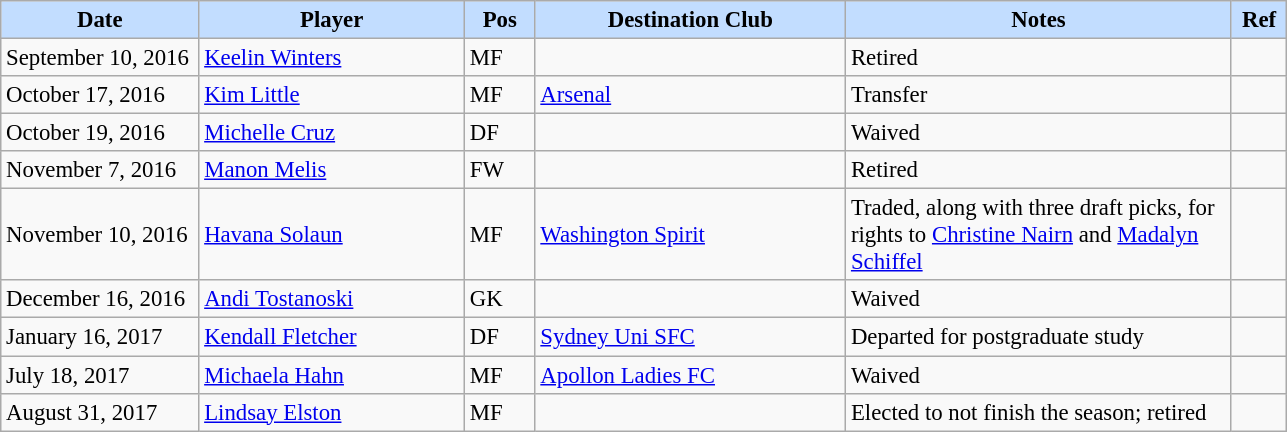<table class="wikitable" style="text-align:left; font-size:95%;">
<tr>
<th style="background:#c2ddff; width:125px;">Date</th>
<th style="background:#c2ddff; width:170px;">Player</th>
<th style="background:#c2ddff; width:40px;">Pos</th>
<th style="background:#c2ddff; width:200px;">Destination Club</th>
<th style="background:#c2ddff; width:250px;">Notes</th>
<th style="background:#c2ddff; width:30px;">Ref</th>
</tr>
<tr>
<td>September 10, 2016</td>
<td> <a href='#'>Keelin Winters</a></td>
<td>MF</td>
<td></td>
<td>Retired</td>
<td></td>
</tr>
<tr>
<td>October 17, 2016</td>
<td> <a href='#'>Kim Little</a></td>
<td>MF</td>
<td> <a href='#'>Arsenal</a></td>
<td>Transfer</td>
<td></td>
</tr>
<tr>
<td>October 19, 2016</td>
<td> <a href='#'>Michelle Cruz</a></td>
<td>DF</td>
<td></td>
<td>Waived</td>
<td></td>
</tr>
<tr>
<td>November 7, 2016</td>
<td> <a href='#'>Manon Melis</a></td>
<td>FW</td>
<td></td>
<td>Retired</td>
<td></td>
</tr>
<tr>
<td>November 10, 2016</td>
<td> <a href='#'>Havana Solaun</a></td>
<td>MF</td>
<td> <a href='#'>Washington Spirit</a></td>
<td>Traded, along with three draft picks, for rights to <a href='#'>Christine Nairn</a> and <a href='#'>Madalyn Schiffel</a></td>
<td></td>
</tr>
<tr>
<td>December 16, 2016</td>
<td> <a href='#'>Andi Tostanoski</a></td>
<td>GK</td>
<td></td>
<td>Waived</td>
<td></td>
</tr>
<tr>
<td>January 16, 2017</td>
<td> <a href='#'>Kendall Fletcher</a></td>
<td>DF</td>
<td> <a href='#'>Sydney Uni SFC</a></td>
<td>Departed for postgraduate study</td>
<td></td>
</tr>
<tr>
<td>July 18, 2017</td>
<td> <a href='#'>Michaela Hahn</a></td>
<td>MF</td>
<td> <a href='#'>Apollon Ladies FC</a></td>
<td>Waived</td>
<td></td>
</tr>
<tr>
<td>August 31, 2017</td>
<td> <a href='#'>Lindsay Elston</a></td>
<td>MF</td>
<td></td>
<td>Elected to not finish the season; retired</td>
<td></td>
</tr>
</table>
